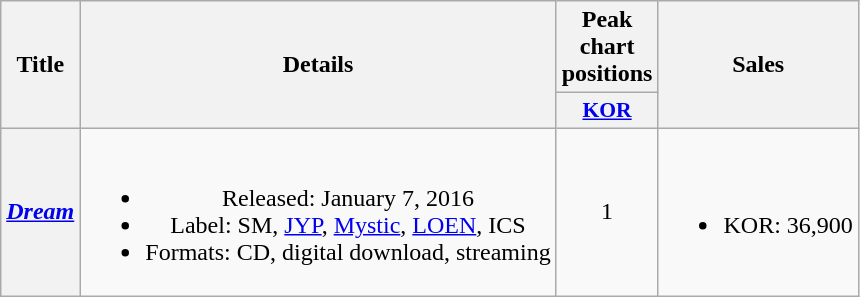<table class="wikitable plainrowheaders" style="text-align:center;">
<tr>
<th scope="col" rowspan="2">Title</th>
<th scope="col" rowspan="2">Details</th>
<th scope="col">Peak<br>chart<br>positions</th>
<th scope="col" rowspan="2">Sales</th>
</tr>
<tr>
<th scope="col" style="width:2.5em;font-size:90%;"><a href='#'>KOR</a><br></th>
</tr>
<tr>
<th scope="row"><em><a href='#'>Dream</a></em><br></th>
<td><br><ul><li>Released: January 7, 2016</li><li>Label: SM, <a href='#'>JYP</a>, <a href='#'>Mystic</a>, <a href='#'>LOEN</a>, ICS</li><li>Formats: CD, digital download, streaming</li></ul></td>
<td>1</td>
<td><br><ul><li>KOR: 36,900</li></ul></td>
</tr>
</table>
